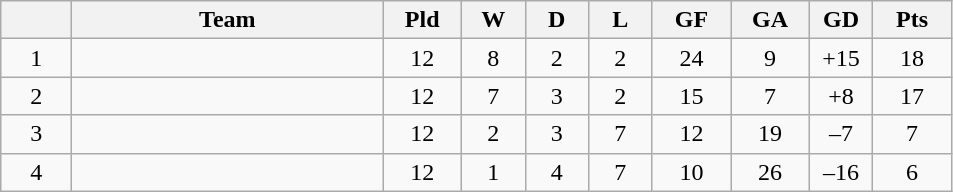<table class="wikitable" style="text-align: center;">
<tr>
<th style="width: 40px;"></th>
<th style="width: 200px;">Team</th>
<th style="width: 45px;">Pld</th>
<th style="width: 35px;">W</th>
<th style="width: 35px;">D</th>
<th style="width: 35px;">L</th>
<th style="width: 45px;">GF</th>
<th style="width: 45px;">GA</th>
<th style="width: 35px;">GD</th>
<th style="width: 45px;">Pts</th>
</tr>
<tr>
<td>1</td>
<td style="text-align: left;"></td>
<td>12</td>
<td>8</td>
<td>2</td>
<td>2</td>
<td>24</td>
<td>9</td>
<td>+15</td>
<td>18</td>
</tr>
<tr>
<td>2</td>
<td style="text-align: left;"></td>
<td>12</td>
<td>7</td>
<td>3</td>
<td>2</td>
<td>15</td>
<td>7</td>
<td>+8</td>
<td>17</td>
</tr>
<tr>
<td>3</td>
<td style="text-align: left;"></td>
<td>12</td>
<td>2</td>
<td>3</td>
<td>7</td>
<td>12</td>
<td>19</td>
<td>–7</td>
<td>7</td>
</tr>
<tr>
<td>4</td>
<td style="text-align: left;"></td>
<td>12</td>
<td>1</td>
<td>4</td>
<td>7</td>
<td>10</td>
<td>26</td>
<td>–16</td>
<td>6</td>
</tr>
</table>
